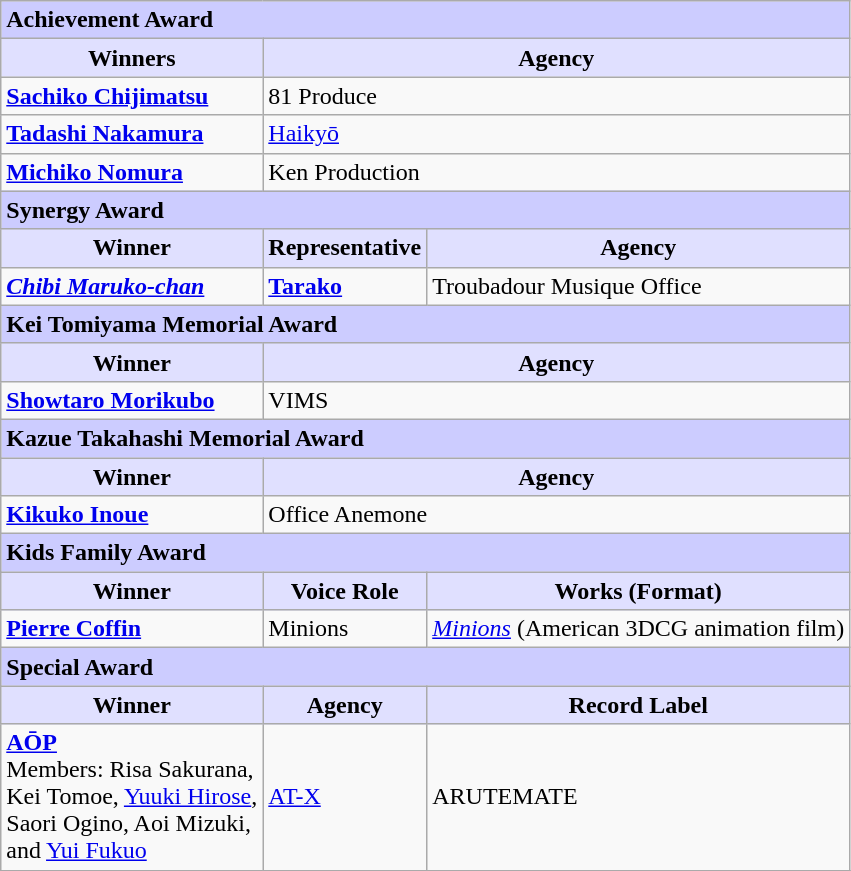<table class="wikitable">
<tr>
<td colspan="4" style="background: #ccccff"><strong>Achievement Award</strong></td>
</tr>
<tr>
<th colspan="2" style="background: #e0e0ff">Winners</th>
<th colspan="2" style="background: #e0e0ff">Agency</th>
</tr>
<tr>
<td colspan="2"><strong><a href='#'>Sachiko Chijimatsu</a></strong></td>
<td colspan="2">81 Produce</td>
</tr>
<tr>
<td colspan="2"><strong><a href='#'>Tadashi Nakamura</a></strong></td>
<td colspan="2"><a href='#'>Haikyō</a></td>
</tr>
<tr>
<td colspan="2"><strong><a href='#'>Michiko Nomura</a></strong></td>
<td colspan="2">Ken Production</td>
</tr>
<tr>
<td colspan="4" style="background: #ccccff"><strong>Synergy Award</strong></td>
</tr>
<tr>
<th colspan="2" style="background: #e0e0ff">Winner</th>
<th style="background: #e0e0ff">Representative</th>
<th style="background: #e0e0ff">Agency</th>
</tr>
<tr>
<td colspan="2"><strong><em><a href='#'>Chibi Maruko-chan</a></em></strong></td>
<td><strong><a href='#'>Tarako</a></strong></td>
<td>Troubadour Musique Office</td>
</tr>
<tr>
<td colspan="4" style="background: #ccccff"><strong>Kei Tomiyama Memorial Award</strong></td>
</tr>
<tr>
<th colspan="2" style="background: #e0e0ff">Winner</th>
<th colspan="2" style="background: #e0e0ff">Agency</th>
</tr>
<tr>
<td colspan="2"><strong><a href='#'>Showtaro Morikubo</a></strong></td>
<td colspan="2">VIMS</td>
</tr>
<tr>
<td colspan="4" style="background: #ccccff"><strong>Kazue Takahashi Memorial Award</strong></td>
</tr>
<tr>
<th colspan="2" style="background: #e0e0ff">Winner</th>
<th colspan="2" style="background: #e0e0ff">Agency</th>
</tr>
<tr>
<td colspan="2"><strong><a href='#'>Kikuko Inoue</a></strong></td>
<td colspan="2">Office Anemone</td>
</tr>
<tr>
<td colspan="4" style="background: #ccccff"><strong>Kids Family Award</strong></td>
</tr>
<tr>
<th colspan="2" style="background: #e0e0ff">Winner</th>
<th style="background: #e0e0ff">Voice Role</th>
<th style="background: #e0e0ff">Works (Format)</th>
</tr>
<tr>
<td colspan="2"><strong><a href='#'>Pierre Coffin</a></strong></td>
<td>Minions</td>
<td><em><a href='#'>Minions</a></em> (American 3DCG animation film)</td>
</tr>
<tr>
<td colspan="4" style="background: #ccccff"><strong>Special Award</strong></td>
</tr>
<tr>
<th colspan="2" style="background: #e0e0ff">Winner</th>
<th style="background: #e0e0ff">Agency</th>
<th style="background: #e0e0ff">Record Label</th>
</tr>
<tr>
<td colspan="2"><strong><a href='#'>AŌP</a></strong><br>Members: Risa Sakurana,<br>Kei Tomoe, <a href='#'>Yuuki Hirose</a>,<br>Saori Ogino, Aoi Mizuki,<br>and <a href='#'>Yui Fukuo</a></td>
<td><a href='#'>AT-X</a></td>
<td>ARUTEMATE</td>
</tr>
<tr>
</tr>
</table>
